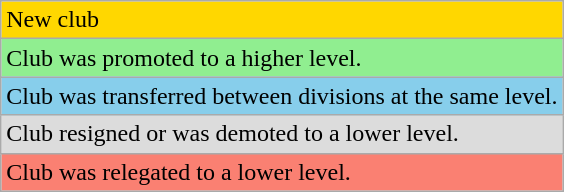<table class="wikitable">
<tr>
<td style="background:gold">New club</td>
</tr>
<tr>
<td style="background:lightgreen">Club was promoted to a higher level.</td>
</tr>
<tr>
<td style="background:skyblue">Club was transferred between divisions at the same level.</td>
</tr>
<tr>
<td style="background:gainsboro">Club resigned or was demoted to a lower level.</td>
</tr>
<tr>
<td style="background:salmon">Club was relegated to a lower level.</td>
</tr>
</table>
